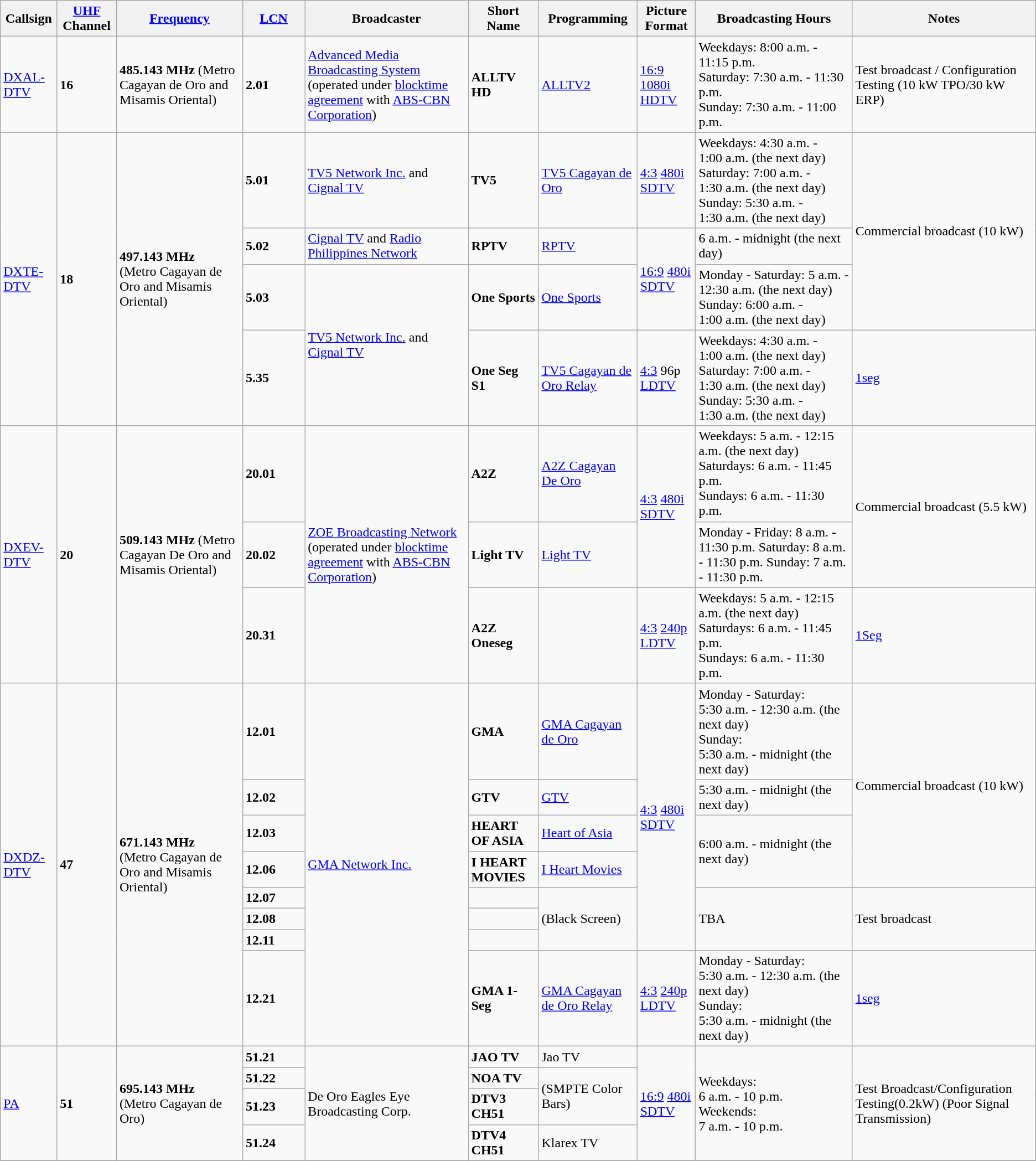<table class="wikitable sortable">
<tr>
<th>Callsign</th>
<th><a href='#'>UHF</a> Channel</th>
<th><a href='#'>Frequency</a></th>
<th width="6%"><a href='#'>LCN</a></th>
<th>Broadcaster</th>
<th>Short Name</th>
<th>Programming</th>
<th>Picture Format</th>
<th>Broadcasting Hours</th>
<th>Notes</th>
</tr>
<tr>
<td rowspan="1"><a href='#'>DXAL-DTV</a></td>
<td rowspan="1"><strong>16</strong></td>
<td rowspan="1"><strong>485.143 MHz</strong> (Metro Cagayan de Oro and Misamis Oriental)</td>
<td><strong>2.01</strong></td>
<td rowspan="1"><a href='#'>Advanced Media Broadcasting System</a> (operated under <a href='#'>blocktime agreement</a> with <a href='#'>ABS-CBN Corporation</a>)</td>
<td><strong>ALLTV HD</strong></td>
<td rowspan="1"><a href='#'>ALLTV2</a></td>
<td><a href='#'>16:9</a> <a href='#'>1080i</a> <a href='#'>HDTV</a></td>
<td rowspan="1">Weekdays: 8:00 a.m. - 11:15 p.m.<br>Saturday: 7:30 a.m. - 11:30 p.m.<br>Sunday: 7:30 a.m. - 11:00 p.m.</td>
<td rowspan="1">Test broadcast / Configuration Testing (10 kW TPO/30 kW ERP)</td>
</tr>
<tr>
<td rowspan="4"><a href='#'>DXTE-DTV</a></td>
<td rowspan="4"><strong>18</strong></td>
<td rowspan="4"><strong>497.143 MHz</strong><br>(Metro Cagayan de Oro and Misamis Oriental)</td>
<td><strong>5.01</strong></td>
<td rowspan="1"><a href='#'>TV5 Network Inc.</a> and <a href='#'>Cignal TV</a></td>
<td><strong>TV5</strong></td>
<td><a href='#'>TV5 Cagayan de Oro</a></td>
<td><a href='#'>4:3</a> <a href='#'>480i</a> <a href='#'>SDTV</a></td>
<td>Weekdays:  4:30 a.m. - 1:00 a.m. (the next day) <br> Saturday: 7:00 a.m. - 1:30 a.m. (the next day) <br> Sunday: 5:30 a.m. - 1:30 a.m. (the next day)</td>
<td rowspan="3">Commercial broadcast (10 kW)</td>
</tr>
<tr>
<td><strong>5.02</strong></td>
<td><a href='#'>Cignal TV</a> and <a href='#'>Radio Philippines Network</a></td>
<td><strong>RPTV</strong></td>
<td><a href='#'>RPTV</a></td>
<td rowspan="2"><a href='#'>16:9</a> <a href='#'>480i</a> <a href='#'>SDTV</a></td>
<td>6 a.m. - midnight (the next day)</td>
</tr>
<tr>
<td><strong>5.03</strong></td>
<td rowspan="2"><a href='#'>TV5 Network Inc.</a> and <a href='#'>Cignal TV</a></td>
<td><strong>One Sports</strong></td>
<td><a href='#'>One Sports</a></td>
<td>Monday - Saturday: 5 a.m. - 12:30 a.m. (the next day) <br> Sunday: 6:00 a.m. - 1:00 a.m. (the next day)</td>
</tr>
<tr>
<td><strong>5.35</strong></td>
<td><strong>One Seg S1</strong></td>
<td><a href='#'>TV5 Cagayan de Oro Relay</a></td>
<td><a href='#'>4:3</a> 96p <a href='#'>LDTV</a></td>
<td>Weekdays:  4:30 a.m. - 1:00 a.m. (the next day) <br> Saturday: 7:00 a.m. - 1:30 a.m. (the next day) <br> Sunday: 5:30 a.m. - 1:30 a.m. (the next day)</td>
<td><a href='#'>1seg</a></td>
</tr>
<tr>
<td rowspan="3"><a href='#'>DXEV-DTV</a></td>
<td rowspan="3"><strong>20</strong></td>
<td rowspan="3"><strong>509.143 MHz</strong> (Metro Cagayan De Oro and Misamis Oriental)</td>
<td><strong>20.01</strong></td>
<td rowspan="3"><a href='#'>ZOE Broadcasting Network</a> (operated under <a href='#'>blocktime agreement</a> with <a href='#'>ABS-CBN Corporation</a>)</td>
<td><strong>A2Z</strong></td>
<td><a href='#'>A2Z Cagayan De Oro</a></td>
<td rowspan="2"><a href='#'>4:3</a> <a href='#'>480i</a> <a href='#'>SDTV</a></td>
<td>Weekdays: 5 a.m. - 12:15 a.m. (the next day) <br> Saturdays: 6 a.m. - 11:45 p.m. <br> Sundays: 6 a.m. - 11:30 p.m.</td>
<td rowspan="2">Commercial broadcast (5.5 kW)</td>
</tr>
<tr>
<td><strong>20.02</strong></td>
<td><strong>Light TV</strong></td>
<td><a href='#'>Light TV</a></td>
<td>Monday - Friday: 8 a.m. - 11:30 p.m.  Saturday: 8 a.m. - 11:30 p.m.  Sunday: 7 a.m. - 11:30 p.m.</td>
</tr>
<tr>
<td><strong>20.31</strong></td>
<td><strong>A2Z Oneseg</strong></td>
<td></td>
<td><a href='#'>4:3</a> <a href='#'>240p</a> <a href='#'>LDTV</a></td>
<td>Weekdays: 5 a.m. - 12:15 a.m. (the next day) <br> Saturdays: 6 a.m. - 11:45 p.m. <br> Sundays: 6 a.m. - 11:30 p.m.</td>
<td><a href='#'>1Seg</a></td>
</tr>
<tr>
<td rowspan="8"><a href='#'>DXDZ-DTV</a></td>
<td rowspan="8"><strong>47</strong></td>
<td rowspan="8"><strong>671.143 MHz</strong><br>(Metro Cagayan de Oro and Misamis Oriental)</td>
<td><strong>12.01</strong></td>
<td rowspan="8"><a href='#'>GMA Network Inc.</a></td>
<td><strong>GMA</strong></td>
<td><a href='#'>GMA Cagayan de Oro</a></td>
<td rowspan="7"><a href='#'>4:3</a> <a href='#'>480i</a> <a href='#'>SDTV</a></td>
<td>Monday - Saturday: <br> 5:30 a.m. - 12:30 a.m. (the next day) <br> Sunday: <br> 5:30 a.m. - midnight (the next day)</td>
<td rowspan="4">Commercial broadcast (10 kW)</td>
</tr>
<tr>
<td><strong>12.02</strong></td>
<td><strong>GTV</strong></td>
<td><a href='#'>GTV</a></td>
<td rowspan="1">5:30 a.m. - midnight (the next day)</td>
</tr>
<tr>
<td><strong>12.03</strong></td>
<td><strong>HEART OF ASIA</strong></td>
<td><a href='#'>Heart of Asia</a></td>
<td rowspan="2">6:00 a.m. - midnight (the next day)</td>
</tr>
<tr>
<td><strong>12.06</strong></td>
<td><strong>I HEART MOVIES</strong></td>
<td><a href='#'>I Heart Movies</a></td>
</tr>
<tr>
<td><strong>12.07</strong></td>
<td></td>
<td rowspan="3">(Black Screen)</td>
<td rowspan="3">TBA</td>
<td rowspan="3">Test broadcast</td>
</tr>
<tr>
<td><strong>12.08</strong></td>
<td></td>
</tr>
<tr>
<td><strong>12.11</strong></td>
<td></td>
</tr>
<tr>
<td><strong>12.21</strong></td>
<td><strong>GMA 1-Seg</strong></td>
<td><a href='#'>GMA Cagayan de Oro Relay</a></td>
<td><a href='#'>4:3</a> <a href='#'>240p</a> <a href='#'>LDTV</a></td>
<td>Monday - Saturday: <br> 5:30 a.m. - 12:30 a.m. (the next day) <br> Sunday: <br> 5:30 a.m. - midnight (the next day)</td>
<td><a href='#'>1seg</a></td>
</tr>
<tr>
<td rowspan="4"><a href='#'>PA</a></td>
<td rowspan="4"><strong>51</strong></td>
<td rowspan="4"><strong>695.143 MHz</strong><br>(Metro Cagayan de Oro)</td>
<td><strong>51.21</strong></td>
<td rowspan="4">De Oro Eagles Eye Broadcasting Corp.</td>
<td><strong>JAO TV</strong></td>
<td>Jao TV</td>
<td rowspan="4"><a href='#'>16:9</a> <a href='#'>480i</a> <a href='#'>SDTV</a></td>
<td rowspan="4">Weekdays: <br> 6 a.m. - 10 p.m. <br> Weekends: <br> 7 a.m. - 10 p.m.</td>
<td rowspan="4">Test Broadcast/Configuration Testing(0.2kW) (Poor Signal Transmission)</td>
</tr>
<tr>
<td><strong>51.22</strong></td>
<td><strong>NOA TV</strong></td>
<td rowspan="2">(SMPTE Color Bars)</td>
</tr>
<tr>
<td><strong>51.23</strong></td>
<td><strong>DTV3 CH51</strong></td>
</tr>
<tr>
<td><strong>51.24</strong></td>
<td><strong>DTV4 CH51</strong></td>
<td>Klarex TV</td>
</tr>
<tr>
</tr>
</table>
